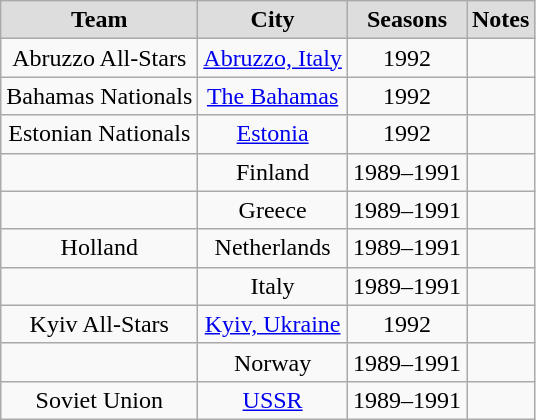<table class="wikitable">
<tr align="center"  bgcolor="#dddddd">
<td><strong>Team</strong></td>
<td><strong>City</strong></td>
<td><strong>Seasons</strong></td>
<td><strong>Notes</strong></td>
</tr>
<tr align="center">
<td>Abruzzo All-Stars</td>
<td><a href='#'>Abruzzo, Italy</a></td>
<td>1992</td>
<td></td>
</tr>
<tr align="center">
<td>Bahamas Nationals</td>
<td><a href='#'>The Bahamas</a></td>
<td>1992</td>
<td></td>
</tr>
<tr align="center">
<td>Estonian Nationals</td>
<td><a href='#'>Estonia</a></td>
<td>1992</td>
<td></td>
</tr>
<tr align="center">
<td></td>
<td>Finland</td>
<td>1989–1991</td>
<td></td>
</tr>
<tr align="center">
<td></td>
<td>Greece</td>
<td>1989–1991</td>
<td></td>
</tr>
<tr align="center">
<td>Holland</td>
<td>Netherlands</td>
<td>1989–1991</td>
<td></td>
</tr>
<tr align="center">
<td></td>
<td>Italy</td>
<td>1989–1991</td>
<td></td>
</tr>
<tr align="center">
<td>Kyiv All-Stars</td>
<td><a href='#'>Kyiv, Ukraine</a></td>
<td>1992</td>
<td></td>
</tr>
<tr align="center">
<td></td>
<td>Norway</td>
<td>1989–1991</td>
<td></td>
</tr>
<tr align="center">
<td>Soviet Union</td>
<td><a href='#'>USSR</a></td>
<td>1989–1991</td>
<td></td>
</tr>
</table>
